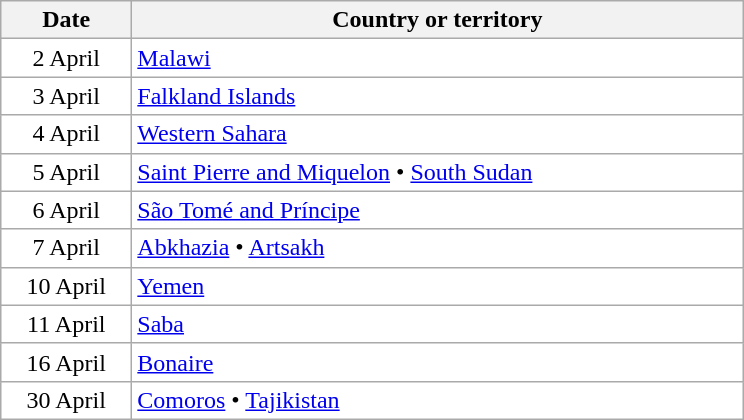<table class="wikitable sortable">
<tr>
<th style="width:5em;">Date</th>
<th style="width:25em;">Country or territory</th>
</tr>
<tr style="background:#fff;">
<td style="text-align:center;">2 April</td>
<td> <a href='#'>Malawi</a></td>
</tr>
<tr style="background:#fff;">
<td style="text-align:center;">3 April</td>
<td> <a href='#'>Falkland Islands</a></td>
</tr>
<tr style="background:#fff;">
<td style="text-align:center;">4 April</td>
<td><a href='#'>Western Sahara</a></td>
</tr>
<tr style="background:#fff;">
<td style="text-align:center;">5 April</td>
<td> <a href='#'>Saint Pierre and Miquelon</a> •  <a href='#'>South Sudan</a></td>
</tr>
<tr style="background:#fff;">
<td style="text-align:center;">6 April</td>
<td> <a href='#'>São Tomé and Príncipe</a></td>
</tr>
<tr style="background:#fff;">
<td style="text-align:center;">7 April</td>
<td> <a href='#'>Abkhazia</a> •  <a href='#'>Artsakh</a></td>
</tr>
<tr style="background:#fff;">
<td style="text-align:center;">10 April</td>
<td> <a href='#'>Yemen</a></td>
</tr>
<tr style="background:#fff;">
<td style="text-align:center;">11 April</td>
<td> <a href='#'>Saba</a></td>
</tr>
<tr style="background:#fff;">
<td style="text-align:center;">16 April</td>
<td> <a href='#'>Bonaire</a></td>
</tr>
<tr style="background:#fff;">
<td style="text-align:center;">30 April</td>
<td>  <a href='#'>Comoros</a> •  <a href='#'>Tajikistan</a></td>
</tr>
</table>
